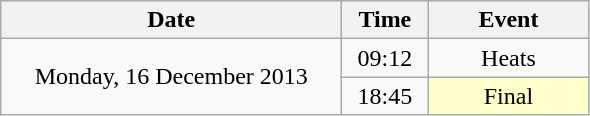<table class = "wikitable" style="text-align:center;">
<tr>
<th width=220>Date</th>
<th width=50>Time</th>
<th width=100>Event</th>
</tr>
<tr>
<td rowspan=2>Monday, 16 December 2013</td>
<td>09:12</td>
<td>Heats</td>
</tr>
<tr>
<td>18:45</td>
<td bgcolor=ffffcc>Final</td>
</tr>
</table>
